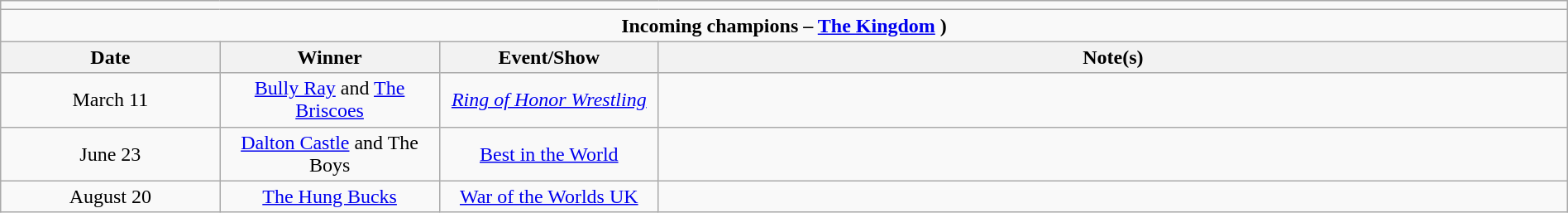<table class="wikitable" style="text-align:center; width:100%;">
<tr>
<td colspan="5"></td>
</tr>
<tr>
<td colspan="5"><strong>Incoming champions – <a href='#'>The Kingdom</a> )</strong></td>
</tr>
<tr>
<th width=14%>Date</th>
<th width=14%>Winner</th>
<th width=14%>Event/Show</th>
<th width=58%>Note(s)</th>
</tr>
<tr>
<td>March 11</td>
<td><a href='#'>Bully Ray</a> and <a href='#'>The Briscoes</a><br></td>
<td><em><a href='#'>Ring of Honor Wrestling</a></em></td>
<td align="left"></td>
</tr>
<tr>
<td>June 23</td>
<td><a href='#'>Dalton Castle</a> and The Boys<br></td>
<td><a href='#'>Best in the World</a></td>
<td align="left"></td>
</tr>
<tr>
<td>August 20</td>
<td><a href='#'>The Hung Bucks</a><br></td>
<td><a href='#'>War of the Worlds UK</a></td>
<td align="left"></td>
</tr>
</table>
